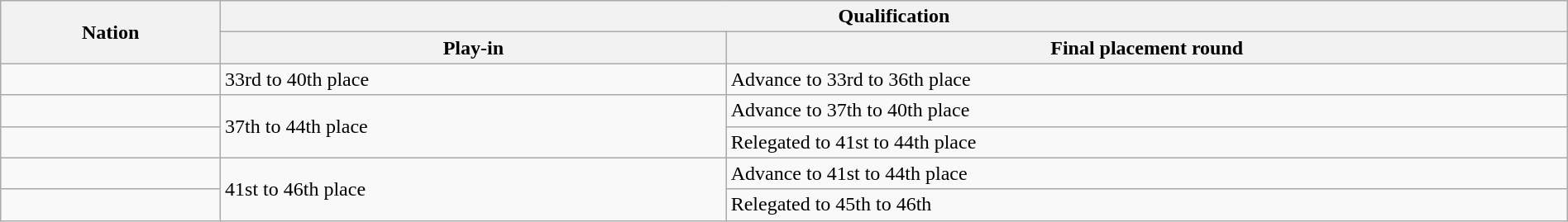<table class="wikitable" style="txt-align: center;" width=100%>
<tr>
<th rowspan=2>Nation</th>
<th colspan=2>Qualification</th>
</tr>
<tr>
<th>Play-in</th>
<th>Final placement round</th>
</tr>
<tr>
<td><br></td>
<td>33rd to 40th place</td>
<td>Advance to 33rd to 36th place</td>
</tr>
<tr>
<td><br></td>
<td rowspan=2>37th to 44th place</td>
<td>Advance to 37th to 40th place</td>
</tr>
<tr>
<td><br></td>
<td>Relegated to 41st to 44th place</td>
</tr>
<tr>
<td><br></td>
<td rowspan=2>41st to 46th place</td>
<td>Advance to 41st to 44th place</td>
</tr>
<tr>
<td><br></td>
<td>Relegated to 45th to 46th</td>
</tr>
</table>
